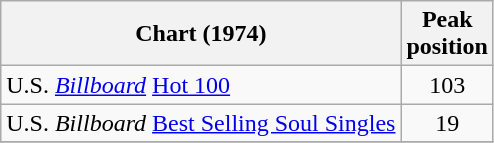<table class="wikitable">
<tr>
<th>Chart (1974)</th>
<th>Peak<br>position</th>
</tr>
<tr>
<td>U.S. <em><a href='#'>Billboard</a></em> <a href='#'>Hot 100</a></td>
<td style="text-align:center;">103</td>
</tr>
<tr>
<td>U.S. <em>Billboard</em> <a href='#'>Best Selling Soul Singles</a></td>
<td style="text-align:center;">19</td>
</tr>
<tr>
</tr>
</table>
